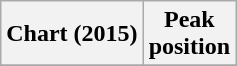<table class="wikitable">
<tr>
<th>Chart (2015)</th>
<th>Peak<br>position</th>
</tr>
<tr>
</tr>
</table>
